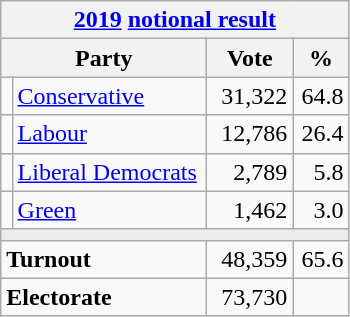<table class="wikitable">
<tr>
<th colspan="4"><a href='#'>2019</a> <a href='#'>notional result</a></th>
</tr>
<tr>
<th bgcolor="#DDDDFF" width="130px" colspan="2">Party</th>
<th bgcolor="#DDDDFF" width="50px">Vote</th>
<th bgcolor="#DDDDFF" width="30px">%</th>
</tr>
<tr>
<td></td>
<td><a href='#'>Conservative</a></td>
<td align=right>31,322</td>
<td align=right>64.8</td>
</tr>
<tr>
<td></td>
<td><a href='#'>Labour</a></td>
<td align=right>12,786</td>
<td align=right>26.4</td>
</tr>
<tr>
<td></td>
<td><a href='#'>Liberal Democrats</a></td>
<td align=right>2,789</td>
<td align=right>5.8</td>
</tr>
<tr>
<td></td>
<td><a href='#'>Green</a></td>
<td align=right>1,462</td>
<td align=right>3.0</td>
</tr>
<tr>
<td colspan="4" bgcolor="#EAECF0"></td>
</tr>
<tr>
<td colspan="2"><strong>Turnout</strong></td>
<td align=right>48,359</td>
<td align=right>65.6</td>
</tr>
<tr>
<td colspan="2"><strong>Electorate</strong></td>
<td align=right>73,730</td>
</tr>
</table>
